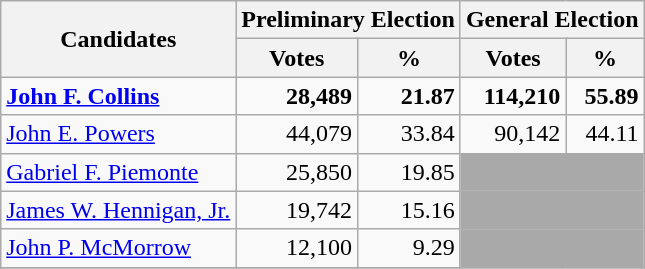<table class=wikitable>
<tr>
<th colspan=1 rowspan=2><strong>Candidates</strong></th>
<th colspan=2><strong>Preliminary Election</strong></th>
<th colspan=2><strong>General Election</strong></th>
</tr>
<tr>
<th>Votes</th>
<th>%</th>
<th>Votes</th>
<th>%</th>
</tr>
<tr>
<td><strong><a href='#'>John F. Collins</a></strong></td>
<td align="right"><strong>28,489</strong></td>
<td align="right"><strong>21.87</strong></td>
<td align="right"><strong>114,210</strong></td>
<td align="right"><strong>55.89</strong></td>
</tr>
<tr>
<td><a href='#'>John E. Powers</a></td>
<td align="right">44,079</td>
<td align="right">33.84</td>
<td align="right">90,142</td>
<td align="right">44.11</td>
</tr>
<tr>
<td><a href='#'>Gabriel F. Piemonte</a></td>
<td align="right">25,850</td>
<td align="right">19.85</td>
<td colspan=2 bgcolor= darkgray></td>
</tr>
<tr>
<td><a href='#'>James W. Hennigan, Jr.</a></td>
<td align="right">19,742</td>
<td align="right">15.16</td>
<td colspan=2 bgcolor= darkgray></td>
</tr>
<tr>
<td><a href='#'>John P. McMorrow</a></td>
<td align="right">12,100</td>
<td align="right">9.29</td>
<td colspan=2 bgcolor= darkgray></td>
</tr>
<tr>
</tr>
</table>
